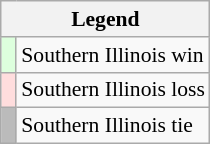<table class="wikitable" style="font-size:90%">
<tr>
<th colspan="2">Legend</th>
</tr>
<tr>
<td bgcolor="#ddffdd"> </td>
<td>Southern Illinois win</td>
</tr>
<tr>
<td bgcolor="#ffdddd"> </td>
<td>Southern Illinois loss</td>
</tr>
<tr>
<td bgcolor="#bbbbbb"> </td>
<td>Southern Illinois tie</td>
</tr>
</table>
